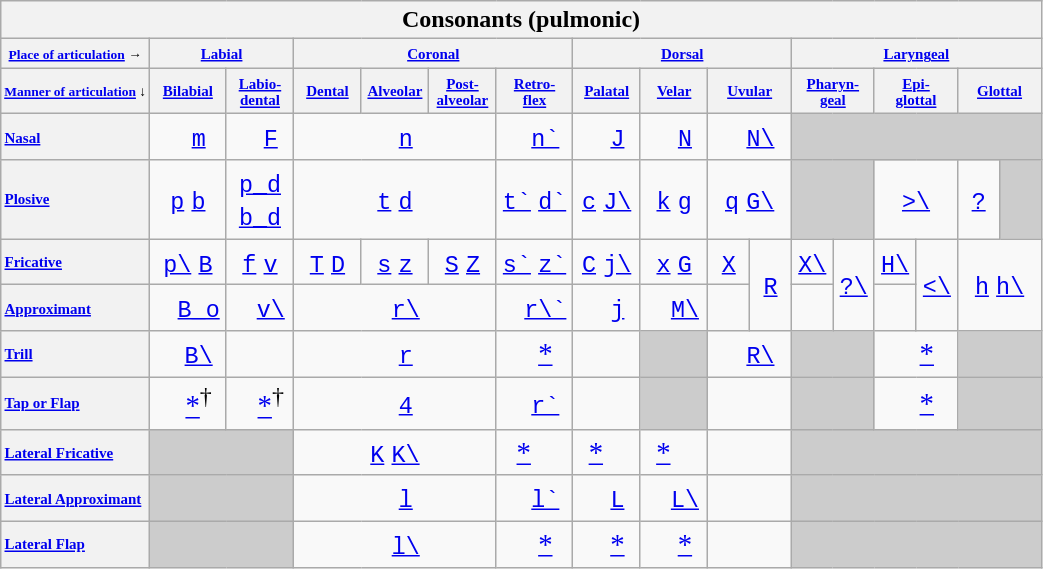<table class="wikitable nounderlines" style="text-align: center;">
<tr>
<th colspan="17">Consonants (pulmonic)</th>
</tr>
<tr style="vertical-align: center; font-size: x-small; height: 2em;">
<th style="font-size: 90%;"><a href='#'>Place of articulation</a> →</th>
<th colspan="2"><a href='#'>Labial</a></th>
<th colspan="4"><a href='#'>Coronal</a></th>
<th colspan="4"><a href='#'>Dorsal</a></th>
<th colspan="6"><a href='#'>Laryngeal</a></th>
</tr>
<tr style="vertical-align: center; font-size: x-small; height: 3em;">
<th style="font-size: 90%;"><a href='#'>Manner of articulation</a> ↓</th>
<th style="width: 4em;"><a href='#'>Bilabial</a></th>
<th style="width: 4em;"><a href='#'>Labio‐<br>dental</a></th>
<th style="width: 4em;"><a href='#'>Dental</a></th>
<th style="width: 4em;"><a href='#'>Alveolar</a></th>
<th style="width: 4em;"><a href='#'>Post‐<br>alveolar</a></th>
<th style="width: 4em;"><a href='#'>Retro‐<br>flex</a></th>
<th style="width: 4em;"><a href='#'>Palatal</a></th>
<th style="width: 4em;"><a href='#'>Velar</a></th>
<th colspan="2" style="width: 4em;"><a href='#'>Uvular</a></th>
<th colspan="2" style="width: 4em;"><a href='#'>Pharyn‐<br>geal</a></th>
<th colspan="2" style="width: 4em;"><a href='#'>Epi‐<br>glottal</a></th>
<th colspan="2" style="width: 4em;"><a href='#'>Glottal</a></th>
</tr>
<tr style="font-size: 120%;">
<th style="font-size: x-small; text-align: left;"><a href='#'>Nasal</a></th>
<td>   <a href='#'><code>m</code></a></td>
<td>   <a href='#'><code>F</code></a></td>
<td colspan="3">   <a href='#'><code>n</code></a></td>
<td>   <a href='#'><code>n`</code></a></td>
<td>   <a href='#'><code>J</code></a></td>
<td>   <a href='#'><code>N</code></a></td>
<td colspan="2">   <a href='#'><code>N\</code></a></td>
<td colspan="6" style="background:#ccc"></td>
</tr>
<tr style="font-size: 120%;">
<th style="font-size: x-small; text-align: left;"><a href='#'>Plosive</a></th>
<td><a href='#'><code>p</code></a> <a href='#'><code>b</code></a></td>
<td><a href='#'><code>p_d</code></a> <a href='#'><code>b_d</code></a></td>
<td colspan="3"><a href='#'><code>t</code></a> <a href='#'><code>d</code></a></td>
<td><a href='#'><code>t`</code></a> <a href='#'><code>d`</code></a></td>
<td><a href='#'><code>c</code></a> <a href='#'><code>J\</code></a></td>
<td><a href='#'><code>k</code></a> <a href='#'><code>g</code></a></td>
<td colspan="2"><a href='#'><code>q</code></a> <a href='#'><code>G\</code></a></td>
<td colspan="2" style="background:#ccc"></td>
<td colspan="2"><a href='#'><code>>\</code></a></td>
<td style="width: 1em;"><a href='#'><code>?</code></a></td>
<td style="width: 1em; background:#ccc"></td>
</tr>
<tr style="font-size: 120%;">
<th style="font-size: x-small; text-align: left;"><a href='#'>Fricative</a></th>
<td><a href='#'><code>p\</code></a> <a href='#'><code>B</code></a></td>
<td><a href='#'><code>f</code></a> <a href='#'><code>v</code></a></td>
<td><a href='#'><code>T</code></a> <a href='#'><code>D</code></a></td>
<td><a href='#'><code>s</code></a> <a href='#'><code>z</code></a></td>
<td><a href='#'><code>S</code></a> <a href='#'><code>Z</code></a></td>
<td><a href='#'><code>s`</code></a> <a href='#'><code>z`</code></a></td>
<td><a href='#'><code>C</code></a> <a href='#'><code>j\</code></a></td>
<td><a href='#'><code>x</code></a> <a href='#'><code>G</code></a></td>
<td style="width: 1em;"><a href='#'><code>X</code></a></td>
<td rowspan="2" style="width: 1em;"><a href='#'><code>R</code></a></td>
<td style="width: 1em;"><a href='#'><code>X\</code></a></td>
<td rowspan="2"><a href='#'><code>?\</code></a></td>
<td style="width: 1em;"><a href='#'><code>H\</code></a></td>
<td rowspan="2" style="width: 1em;"><a href='#'><code><\</code></a></td>
<td rowspan="2"  colspan="2"><a href='#'><code>h</code></a> <a href='#'><code>h\</code></a></td>
</tr>
<tr style="font-size: 120%;">
<th style="font-size: x-small; text-align: left;"><a href='#'>Approximant</a></th>
<td>   <a href='#'><code>B_o</code></a></td>
<td>   <a href='#'><code>v\</code></a></td>
<td colspan="3">   <a href='#'><code>r\</code></a></td>
<td>   <a href='#'><code>r\`</code></a></td>
<td>   <a href='#'><code>j</code></a></td>
<td>   <a href='#'><code>M\</code></a></td>
<td></td>
<td></td>
<td></td>
</tr>
<tr style="font-size: 120%;">
<th style="font-size: x-small; text-align: left;"><a href='#'>Trill</a></th>
<td>   <a href='#'><code>B\</code></a></td>
<td></td>
<td colspan="3">   <a href='#'><code>r</code></a></td>
<td>   <a href='#'>*</a></td>
<td></td>
<td style="background:#ccc"></td>
<td colspan="2">   <a href='#'><code>R\</code></a></td>
<td colspan="2" style="background:#ccc"></td>
<td colspan="2">   <a href='#'>*</a></td>
<td colspan="2" style="background:#ccc"></td>
</tr>
<tr style="font-size: 120%;">
<th style="font-size: x-small; text-align: left;"><a href='#'>Tap or Flap</a></th>
<td>   <a href='#'>*</a><sup>†</sup></td>
<td>   <a href='#'>*</a><sup>†</sup></td>
<td colspan="3">   <a href='#'><code>4</code></a></td>
<td>   <a href='#'><code>r`</code></a></td>
<td></td>
<td style="background:#ccc"></td>
<td colspan="2"></td>
<td colspan="2" style="background:#ccc"></td>
<td colspan="2">   <a href='#'>*</a></td>
<td colspan="2" style="background:#ccc"></td>
</tr>
<tr style="font-size: 120%;">
<th style="font-size: x-small; text-align: left;"><a href='#'>Lateral Fricative</a></th>
<td colspan="2" style="background:#ccc"></td>
<td colspan="3"><a href='#'><code>K</code></a> <a href='#'><code>K\</code></a></td>
<td><a href='#'>*</a>   </td>
<td><a href='#'>*</a>   </td>
<td><a href='#'>*</a>   </td>
<td colspan="2"></td>
<td colspan="7" style="background:#ccc"></td>
</tr>
<tr style="font-size: 120%;">
<th style="font-size: x-small; text-align: left;"><a href='#'>Lateral Approximant</a></th>
<td colspan="2" style="background:#ccc"></td>
<td colspan="3">   <a href='#'><code>l</code></a></td>
<td>   <a href='#'><code>l`</code></a></td>
<td>   <a href='#'><code>L</code></a></td>
<td>   <a href='#'><code>L\</code></a></td>
<td colspan="2"></td>
<td colspan="7" style="background:#ccc"></td>
</tr>
<tr style="font-size: 120%;">
<th style="font-size: x-small; text-align: left;"><a href='#'>Lateral Flap</a></th>
<td colspan="2" style="background:#ccc"></td>
<td colspan="3">   <a href='#'><code>l\</code></a></td>
<td>   <a href='#'>*</a></td>
<td>   <a href='#'>*</a></td>
<td>   <a href='#'>*</a></td>
<td colspan="2"></td>
<td colspan="7" style="background:#ccc"></td>
</tr>
</table>
